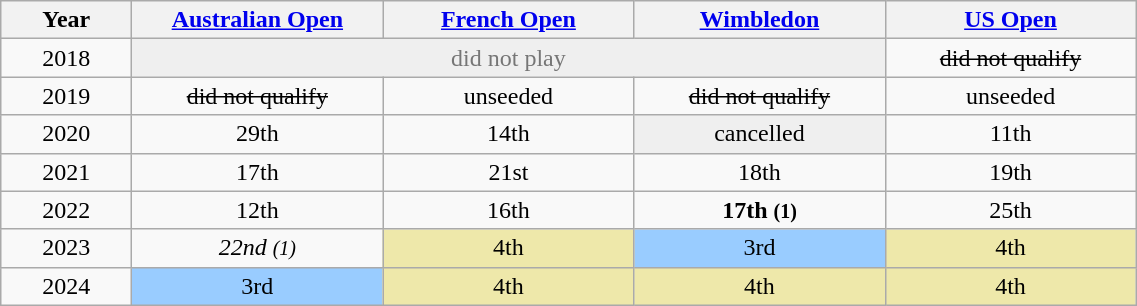<table class=wikitable style=text-align:center>
<tr>
<th width=80>Year</th>
<th width=160><a href='#'>Australian Open</a></th>
<th width=160><a href='#'>French Open</a></th>
<th width=160><a href='#'>Wimbledon</a></th>
<th width=160><a href='#'>US Open</a></th>
</tr>
<tr>
<td>2018</td>
<td colspan="3" style="background:#efefef; color:#767676;">did not play</td>
<td><s>did not qualify</s></td>
</tr>
<tr>
<td>2019</td>
<td><s>did not qualify</s></td>
<td>unseeded</td>
<td><s>did not qualify</s></td>
<td>unseeded</td>
</tr>
<tr>
<td>2020</td>
<td>29th</td>
<td>14th</td>
<td style="background:#efefef;" style=color:#767676>cancelled</td>
<td>11th</td>
</tr>
<tr>
<td>2021</td>
<td>17th</td>
<td>21st</td>
<td>18th</td>
<td>19th</td>
</tr>
<tr>
<td>2022</td>
<td>12th</td>
<td>16th</td>
<td><strong>17th <small>(1)</small></strong></td>
<td>25th</td>
</tr>
<tr>
<td>2023</td>
<td><em>22nd <small>(1)</small></em></td>
<td style="background:#eee8aa;">4th</td>
<td style="background:#9cf;">3rd</td>
<td style="background:#eee8aa;">4th</td>
</tr>
<tr>
<td>2024</td>
<td style="background:#9cf;">3rd</td>
<td style="background:#eee8aa;">4th</td>
<td style="background:#eee8aa;">4th</td>
<td style="background:#eee8aa;">4th</td>
</tr>
</table>
